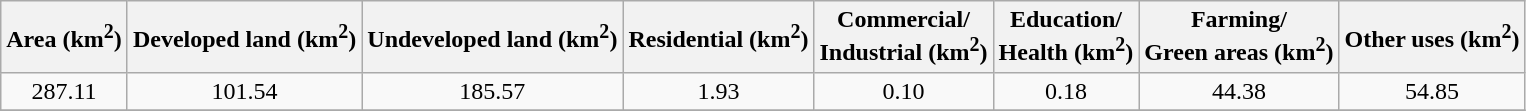<table class="wikitable" style="text-align: center;">
<tr>
<th>Area (km<sup>2</sup>)</th>
<th>Developed land (km<sup>2</sup>)</th>
<th>Undeveloped land (km<sup>2</sup>)</th>
<th>Residential (km<sup>2</sup>)</th>
<th>Commercial/<br> Industrial (km<sup>2</sup>)</th>
<th>Education/<br> Health (km<sup>2</sup>)</th>
<th>Farming/<br> Green areas (km<sup>2</sup>)</th>
<th>Other uses (km<sup>2</sup>)</th>
</tr>
<tr>
<td>287.11</td>
<td>101.54</td>
<td>185.57</td>
<td>1.93</td>
<td>0.10</td>
<td>0.18</td>
<td>44.38</td>
<td>54.85</td>
</tr>
<tr>
</tr>
</table>
